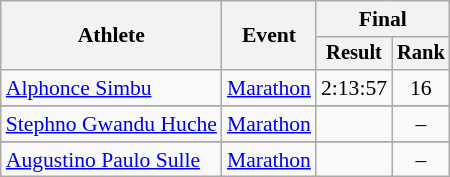<table class="wikitable" style="font-size:90%">
<tr>
<th rowspan="2">Athlete</th>
<th rowspan="2">Event</th>
<th colspan="2">Final</th>
</tr>
<tr style="font-size:95%">
<th>Result</th>
<th>Rank</th>
</tr>
<tr style=text-align:center>
<td style=text-align:left><a href='#'>Alphonce Simbu</a></td>
<td style=text-align:left><a href='#'>Marathon</a></td>
<td>2:13:57</td>
<td>16</td>
</tr>
<tr>
</tr>
<tr style=text-align:center>
<td style=text-align:left><a href='#'>Stephno Gwandu Huche</a></td>
<td style=text-align:left><a href='#'>Marathon</a></td>
<td></td>
<td>–</td>
</tr>
<tr>
</tr>
<tr style=text-align:center>
<td style=text-align:left><a href='#'>Augustino Paulo Sulle</a></td>
<td style=text-align:left><a href='#'>Marathon</a></td>
<td></td>
<td>–</td>
</tr>
</table>
